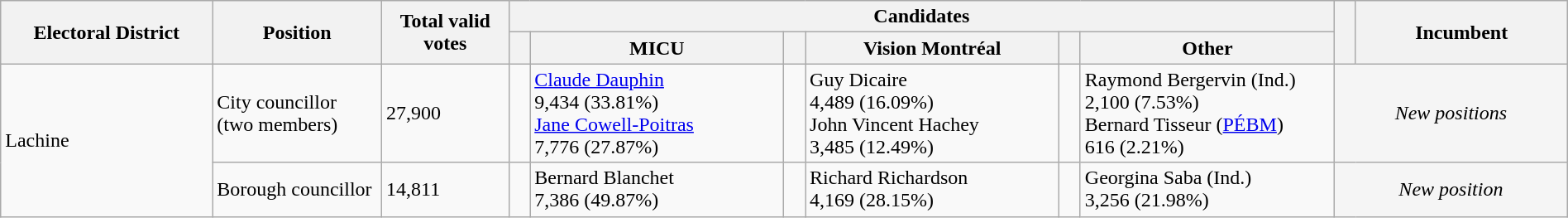<table class="wikitable" width="100%">
<tr>
<th width=10% rowspan=2>Electoral District</th>
<th width=8% rowspan=2>Position</th>
<th width=6% rowspan=2>Total valid votes</th>
<th colspan=6>Candidates</th>
<th width=1% rowspan=2> </th>
<th width=10% rowspan=2>Incumbent</th>
</tr>
<tr>
<th width=1% > </th>
<th width=12% >MICU</th>
<th width=1% > </th>
<th width=12% >Vision Montréal</th>
<th width=1% > </th>
<th width=12% >Other</th>
</tr>
<tr>
<td rowspan=2>Lachine</td>
<td>City councillor<br>(two members)</td>
<td>27,900</td>
<td> </td>
<td><a href='#'>Claude Dauphin</a><br>9,434 (33.81%)<br><a href='#'>Jane Cowell-Poitras</a><br>7,776 (27.87%)</td>
<td></td>
<td>Guy Dicaire<br>4,489 (16.09%)<br>John Vincent Hachey<br>3,485 (12.49%)</td>
<td></td>
<td>Raymond Bergervin (Ind.)<br>2,100 (7.53%)<br>Bernard Tisseur (<a href='#'>PÉBM</a>)<br>616 (2.21%)</td>
<td colspan="2" style="background:whitesmoke; text-align:center;"><em>New positions</em></td>
</tr>
<tr>
<td>Borough councillor</td>
<td>14,811</td>
<td></td>
<td>Bernard Blanchet<br>7,386 (49.87%)</td>
<td></td>
<td>Richard Richardson<br>4,169 (28.15%)</td>
<td></td>
<td>Georgina Saba (Ind.)<br>3,256 (21.98%)</td>
<td colspan="2" style="background:whitesmoke; text-align:center;"><em>New position</em></td>
</tr>
</table>
